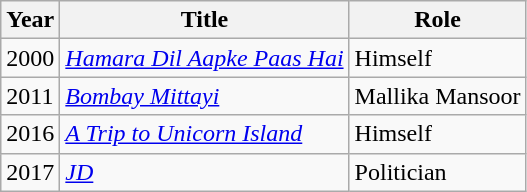<table class="wikitable">
<tr>
<th>Year</th>
<th>Title</th>
<th>Role</th>
</tr>
<tr>
<td>2000</td>
<td><em><a href='#'>Hamara Dil Aapke Paas Hai</a></em></td>
<td>Himself</td>
</tr>
<tr>
<td>2011</td>
<td><em><a href='#'>Bombay Mittayi</a></em></td>
<td>Mallika Mansoor</td>
</tr>
<tr>
<td>2016</td>
<td><em><a href='#'>A Trip to Unicorn Island</a></em></td>
<td>Himself</td>
</tr>
<tr>
<td>2017</td>
<td><em><a href='#'>JD</a></em></td>
<td>Politician</td>
</tr>
</table>
